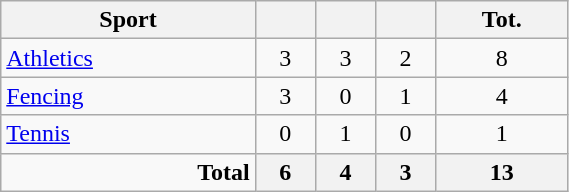<table class="wikitable" width=30% style="font-size:100%; text-align:center;">
<tr>
<th>Sport</th>
<th></th>
<th></th>
<th></th>
<th>Tot.</th>
</tr>
<tr>
<td align=left> <a href='#'>Athletics</a></td>
<td>3</td>
<td>3</td>
<td>2</td>
<td>8</td>
</tr>
<tr>
<td align=left> <a href='#'>Fencing</a></td>
<td>3</td>
<td>0</td>
<td>1</td>
<td>4</td>
</tr>
<tr>
<td align=left> <a href='#'>Tennis</a></td>
<td>0</td>
<td>1</td>
<td>0</td>
<td>1</td>
</tr>
<tr>
<td align=right><strong>Total</strong></td>
<th>6</th>
<th>4</th>
<th>3</th>
<th>13</th>
</tr>
</table>
